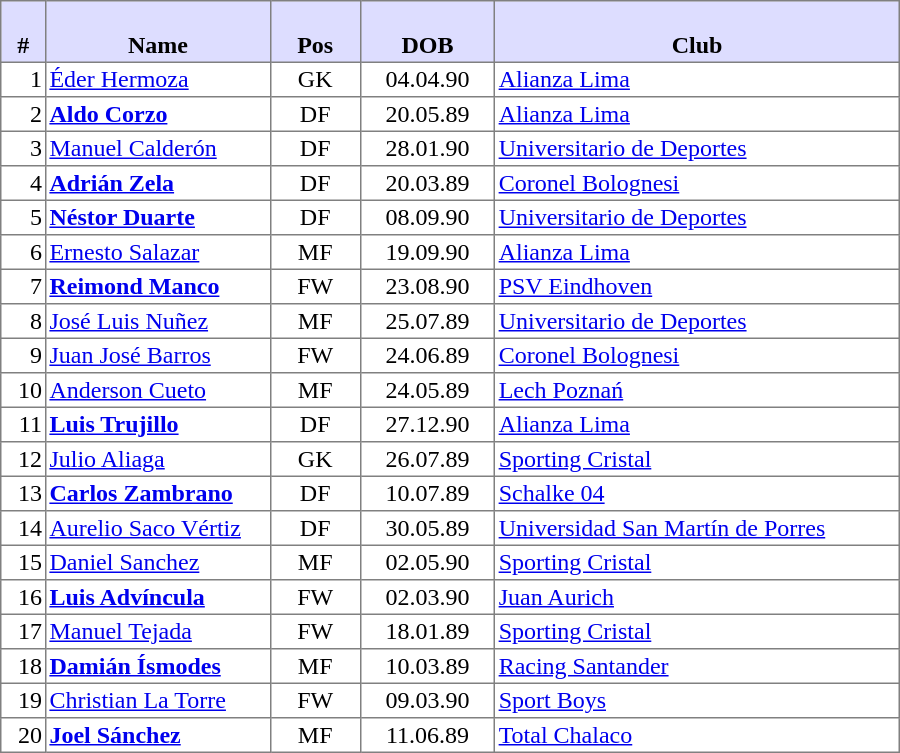<table style=border-collapse:collapse border=1 cellspacing=0 cellpadding=2 width=600>
<tr>
<th bgcolor="#DDDDFF" width="5%"><br> # </th>
<th bgcolor="#DDDDFF" width="25%"><br>Name</th>
<th bgcolor="#DDDDFF" width="10%"><br>Pos</th>
<th bgcolor="#DDDDFF" width="15%"><br>DOB</th>
<th bgcolor="#DDDDFF" width="45%"><br>Club</th>
</tr>
<tr>
<td align=right>1</td>
<td><a href='#'>Éder Hermoza</a></td>
<td align=center>GK</td>
<td align=center>04.04.90</td>
<td><a href='#'>Alianza Lima</a> </td>
</tr>
<tr>
<td align=right>2</td>
<td><strong><a href='#'>Aldo Corzo</a></strong></td>
<td align=center>DF</td>
<td align=center>20.05.89</td>
<td><a href='#'>Alianza Lima</a> </td>
</tr>
<tr>
<td align=right>3</td>
<td><a href='#'>Manuel Calderón</a></td>
<td align=center>DF</td>
<td align=center>28.01.90</td>
<td><a href='#'>Universitario de Deportes</a> </td>
</tr>
<tr>
<td align=right>4</td>
<td><strong><a href='#'>Adrián Zela</a></strong></td>
<td align=center>DF</td>
<td align=center>20.03.89</td>
<td><a href='#'>Coronel Bolognesi</a> </td>
</tr>
<tr>
<td align=right>5</td>
<td><strong><a href='#'>Néstor Duarte</a></strong></td>
<td align=center>DF</td>
<td align=center>08.09.90</td>
<td><a href='#'>Universitario de Deportes</a> </td>
</tr>
<tr>
<td align=right>6</td>
<td><a href='#'>Ernesto Salazar</a></td>
<td align=center>MF</td>
<td align=center>19.09.90</td>
<td><a href='#'>Alianza Lima</a> </td>
</tr>
<tr>
<td align=right>7</td>
<td><strong><a href='#'>Reimond Manco</a></strong></td>
<td align=center>FW</td>
<td align=center>23.08.90</td>
<td><a href='#'>PSV Eindhoven</a> </td>
</tr>
<tr>
<td align=right>8</td>
<td><a href='#'>José Luis Nuñez</a></td>
<td align=center>MF</td>
<td align=center>25.07.89</td>
<td><a href='#'>Universitario de Deportes</a> </td>
</tr>
<tr>
<td align=right>9</td>
<td><a href='#'>Juan José Barros</a></td>
<td align=center>FW</td>
<td align=center>24.06.89</td>
<td><a href='#'>Coronel Bolognesi</a> </td>
</tr>
<tr>
<td align=right>10</td>
<td><a href='#'>Anderson Cueto</a></td>
<td align=center>MF</td>
<td align=center>24.05.89</td>
<td><a href='#'>Lech Poznań</a> </td>
</tr>
<tr>
<td align=right>11</td>
<td><strong><a href='#'>Luis Trujillo</a></strong></td>
<td align=center>DF</td>
<td align=center>27.12.90</td>
<td><a href='#'>Alianza Lima</a> </td>
</tr>
<tr>
<td align=right>12</td>
<td><a href='#'>Julio Aliaga</a></td>
<td align=center>GK</td>
<td align=center>26.07.89</td>
<td><a href='#'>Sporting Cristal</a> </td>
</tr>
<tr>
<td align=right>13</td>
<td><strong><a href='#'>Carlos Zambrano</a></strong></td>
<td align=center>DF</td>
<td align=center>10.07.89</td>
<td><a href='#'>Schalke 04</a> </td>
</tr>
<tr>
<td align=right>14</td>
<td><a href='#'>Aurelio Saco Vértiz</a></td>
<td align=center>DF</td>
<td align=center>30.05.89</td>
<td><a href='#'>Universidad San Martín de Porres</a> </td>
</tr>
<tr>
<td align=right>15</td>
<td><a href='#'>Daniel Sanchez</a></td>
<td align=center>MF</td>
<td align=center>02.05.90</td>
<td><a href='#'>Sporting Cristal</a> </td>
</tr>
<tr>
<td align=right>16</td>
<td><strong><a href='#'>Luis Advíncula</a></strong></td>
<td align=center>FW</td>
<td align=center>02.03.90</td>
<td><a href='#'>Juan Aurich</a> </td>
</tr>
<tr>
<td align=right>17</td>
<td><a href='#'>Manuel Tejada</a></td>
<td align=center>FW</td>
<td align=center>18.01.89</td>
<td><a href='#'>Sporting Cristal</a> </td>
</tr>
<tr>
<td align=right>18</td>
<td><strong><a href='#'>Damián Ísmodes</a></strong></td>
<td align=center>MF</td>
<td align=center>10.03.89</td>
<td><a href='#'>Racing Santander</a> </td>
</tr>
<tr>
<td align=right>19</td>
<td><a href='#'>Christian La Torre</a></td>
<td align=center>FW</td>
<td align=center>09.03.90</td>
<td><a href='#'>Sport Boys</a> </td>
</tr>
<tr>
<td align=right>20</td>
<td><strong><a href='#'>Joel Sánchez</a></strong></td>
<td align=center>MF</td>
<td align=center>11.06.89</td>
<td><a href='#'>Total Chalaco</a> </td>
</tr>
</table>
